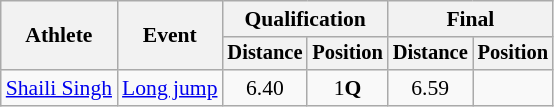<table class="wikitable" style="font-size:90%">
<tr>
<th rowspan="2">Athlete</th>
<th rowspan="2">Event</th>
<th colspan="2">Qualification</th>
<th colspan="2">Final</th>
</tr>
<tr style="font-size:95%">
<th>Distance</th>
<th>Position</th>
<th>Distance</th>
<th>Position</th>
</tr>
<tr style=text-align:center>
<td style=text-align:left><a href='#'>Shaili Singh</a></td>
<td style="text-align:left"><a href='#'>Long jump</a></td>
<td>6.40</td>
<td>1<strong>Q</strong></td>
<td>6.59 </td>
<td></td>
</tr>
</table>
